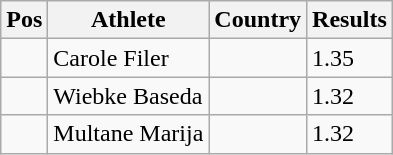<table class="wikitable">
<tr>
<th>Pos</th>
<th>Athlete</th>
<th>Country</th>
<th>Results</th>
</tr>
<tr>
<td align="center"></td>
<td>Carole Filer</td>
<td></td>
<td>1.35</td>
</tr>
<tr>
<td align="center"></td>
<td>Wiebke Baseda</td>
<td></td>
<td>1.32</td>
</tr>
<tr>
<td align="center"></td>
<td>Multane Marija</td>
<td></td>
<td>1.32</td>
</tr>
</table>
